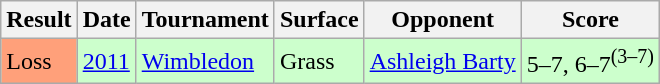<table class="sortable wikitable">
<tr>
<th>Result</th>
<th>Date</th>
<th>Tournament</th>
<th>Surface</th>
<th>Opponent</th>
<th>Score</th>
</tr>
<tr style="background: #cfc">
<td style="background: #FFA07A">Loss</td>
<td><a href='#'>2011</a></td>
<td><a href='#'>Wimbledon</a></td>
<td>Grass</td>
<td> <a href='#'>Ashleigh Barty</a></td>
<td>5–7, 6–7<sup>(3–7)</sup></td>
</tr>
</table>
